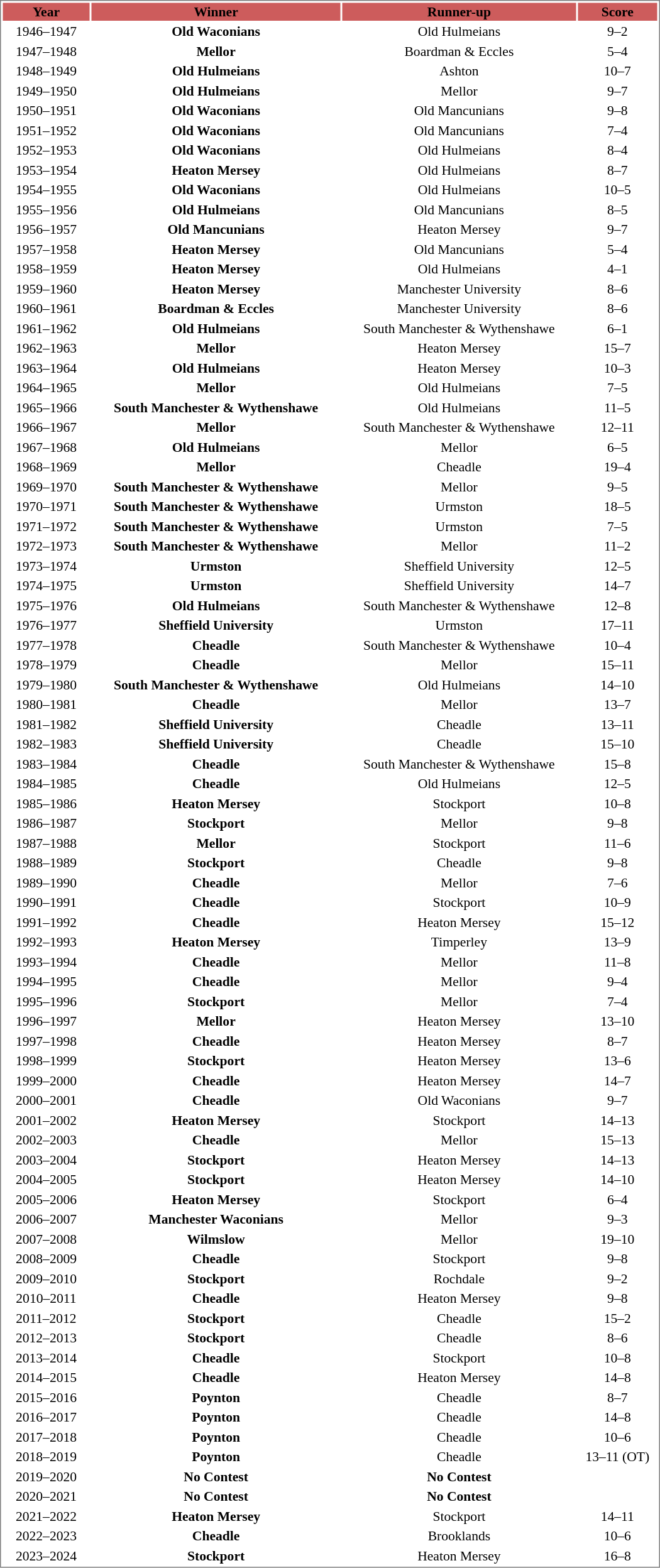<table cellpadding="1" width="700px" style="font-size: 90%; border: 1px solid gray;">
<tr align="center">
<th style="background: #CD5C5C;" width="90"><strong>Year</strong></th>
<th style="background: #CD5C5C;"><strong>Winner</strong></th>
<th style="background: #CD5C5C;"><strong>Runner-up</strong></th>
<th style="background: #CD5C5C;"><strong>Score</strong></th>
</tr>
<tr align="center">
<td>1946–1947</td>
<td><strong>Old Waconians</strong></td>
<td>Old Hulmeians</td>
<td>9–2</td>
</tr>
<tr align="center">
<td>1947–1948</td>
<td><strong>Mellor</strong></td>
<td>Boardman & Eccles</td>
<td>5–4</td>
</tr>
<tr align="center">
<td>1948–1949</td>
<td><strong>Old Hulmeians</strong></td>
<td>Ashton</td>
<td>10–7</td>
</tr>
<tr align="center">
<td>1949–1950</td>
<td><strong>Old Hulmeians</strong></td>
<td>Mellor</td>
<td>9–7</td>
</tr>
<tr align="center">
<td>1950–1951</td>
<td><strong>Old Waconians</strong></td>
<td>Old Mancunians</td>
<td>9–8</td>
</tr>
<tr align="center">
<td>1951–1952</td>
<td><strong>Old Waconians</strong></td>
<td>Old Mancunians</td>
<td>7–4</td>
</tr>
<tr align="center">
<td>1952–1953</td>
<td><strong>Old Waconians</strong></td>
<td>Old Hulmeians</td>
<td>8–4</td>
</tr>
<tr align="center">
<td>1953–1954</td>
<td><strong>Heaton Mersey</strong></td>
<td>Old Hulmeians</td>
<td>8–7</td>
</tr>
<tr align="center">
<td>1954–1955</td>
<td><strong>Old Waconians</strong></td>
<td>Old Hulmeians</td>
<td>10–5</td>
</tr>
<tr align="center">
<td>1955–1956</td>
<td><strong>Old Hulmeians</strong></td>
<td>Old Mancunians</td>
<td>8–5</td>
</tr>
<tr align="center">
<td>1956–1957</td>
<td><strong>Old Mancunians</strong></td>
<td>Heaton Mersey</td>
<td>9–7</td>
</tr>
<tr align="center">
<td>1957–1958</td>
<td><strong>Heaton Mersey</strong></td>
<td>Old Mancunians</td>
<td>5–4</td>
</tr>
<tr align="center">
<td>1958–1959</td>
<td><strong>Heaton Mersey</strong></td>
<td>Old Hulmeians</td>
<td>4–1</td>
</tr>
<tr align="center">
<td>1959–1960</td>
<td><strong>Heaton Mersey</strong></td>
<td>Manchester University</td>
<td>8–6</td>
</tr>
<tr align="center">
<td>1960–1961</td>
<td><strong>Boardman & Eccles</strong></td>
<td>Manchester University</td>
<td>8–6</td>
</tr>
<tr align="center">
<td>1961–1962</td>
<td><strong>Old Hulmeians</strong></td>
<td>South Manchester & Wythenshawe</td>
<td>6–1</td>
</tr>
<tr align="center">
<td>1962–1963</td>
<td><strong>Mellor</strong></td>
<td>Heaton Mersey</td>
<td>15–7</td>
</tr>
<tr align="center">
<td>1963–1964</td>
<td><strong>Old Hulmeians</strong></td>
<td>Heaton Mersey</td>
<td>10–3</td>
</tr>
<tr align="center">
<td>1964–1965</td>
<td><strong>Mellor</strong></td>
<td>Old Hulmeians</td>
<td>7–5</td>
</tr>
<tr align="center">
<td>1965–1966</td>
<td><strong>South Manchester & Wythenshawe</strong></td>
<td>Old Hulmeians</td>
<td>11–5</td>
</tr>
<tr align="center">
<td>1966–1967</td>
<td><strong>Mellor</strong></td>
<td>South Manchester & Wythenshawe</td>
<td>12–11</td>
</tr>
<tr align="center">
<td>1967–1968</td>
<td><strong>Old Hulmeians</strong></td>
<td>Mellor</td>
<td>6–5</td>
</tr>
<tr align="center">
<td>1968–1969</td>
<td><strong>Mellor</strong></td>
<td>Cheadle</td>
<td>19–4</td>
</tr>
<tr align="center">
<td>1969–1970</td>
<td><strong>South Manchester & Wythenshawe</strong></td>
<td>Mellor</td>
<td>9–5</td>
</tr>
<tr align="center">
<td>1970–1971</td>
<td><strong>South Manchester & Wythenshawe</strong></td>
<td>Urmston</td>
<td>18–5</td>
</tr>
<tr align="center">
<td>1971–1972</td>
<td><strong>South Manchester & Wythenshawe</strong></td>
<td>Urmston</td>
<td>7–5</td>
</tr>
<tr align="center">
<td>1972–1973</td>
<td><strong>South Manchester & Wythenshawe</strong></td>
<td>Mellor</td>
<td>11–2</td>
</tr>
<tr align="center">
<td>1973–1974</td>
<td><strong>Urmston</strong></td>
<td>Sheffield University</td>
<td>12–5</td>
</tr>
<tr align="center">
<td>1974–1975</td>
<td><strong>Urmston</strong></td>
<td>Sheffield University</td>
<td>14–7</td>
</tr>
<tr align="center">
<td>1975–1976</td>
<td><strong>Old Hulmeians</strong></td>
<td>South Manchester & Wythenshawe</td>
<td>12–8</td>
</tr>
<tr align="center">
<td>1976–1977</td>
<td><strong>Sheffield University</strong></td>
<td>Urmston</td>
<td>17–11</td>
</tr>
<tr align="center">
<td>1977–1978</td>
<td><strong>Cheadle</strong></td>
<td>South Manchester & Wythenshawe</td>
<td>10–4</td>
</tr>
<tr align="center">
<td>1978–1979</td>
<td><strong>Cheadle</strong></td>
<td>Mellor</td>
<td>15–11</td>
</tr>
<tr align="center">
<td>1979–1980</td>
<td><strong>South Manchester & Wythenshawe</strong></td>
<td>Old Hulmeians</td>
<td>14–10</td>
</tr>
<tr align="center">
<td>1980–1981</td>
<td><strong>Cheadle</strong></td>
<td>Mellor</td>
<td>13–7</td>
</tr>
<tr align="center">
<td>1981–1982</td>
<td><strong>Sheffield University</strong></td>
<td>Cheadle</td>
<td>13–11</td>
</tr>
<tr align="center">
<td>1982–1983</td>
<td><strong>Sheffield University</strong></td>
<td>Cheadle</td>
<td>15–10</td>
</tr>
<tr align="center">
<td>1983–1984</td>
<td><strong>Cheadle</strong></td>
<td>South Manchester & Wythenshawe</td>
<td>15–8</td>
</tr>
<tr align="center">
<td>1984–1985</td>
<td><strong>Cheadle</strong></td>
<td>Old Hulmeians</td>
<td>12–5</td>
</tr>
<tr align="center">
<td>1985–1986</td>
<td><strong>Heaton Mersey</strong></td>
<td>Stockport</td>
<td>10–8</td>
</tr>
<tr align="center">
<td>1986–1987</td>
<td><strong>Stockport</strong></td>
<td>Mellor</td>
<td>9–8</td>
</tr>
<tr align="center">
<td>1987–1988</td>
<td><strong>Mellor</strong></td>
<td>Stockport</td>
<td>11–6</td>
</tr>
<tr align="center">
<td>1988–1989</td>
<td><strong>Stockport</strong></td>
<td>Cheadle</td>
<td>9–8</td>
</tr>
<tr align="center">
<td>1989–1990</td>
<td><strong>Cheadle</strong></td>
<td>Mellor</td>
<td>7–6</td>
</tr>
<tr align="center">
<td>1990–1991</td>
<td><strong>Cheadle</strong></td>
<td>Stockport</td>
<td>10–9</td>
</tr>
<tr align="center">
<td>1991–1992</td>
<td><strong>Cheadle</strong></td>
<td>Heaton Mersey</td>
<td>15–12</td>
</tr>
<tr align="center">
<td>1992–1993</td>
<td><strong>Heaton Mersey</strong></td>
<td>Timperley</td>
<td>13–9</td>
</tr>
<tr align="center">
<td>1993–1994</td>
<td><strong>Cheadle</strong></td>
<td>Mellor</td>
<td>11–8</td>
</tr>
<tr align="center">
<td>1994–1995</td>
<td><strong>Cheadle</strong></td>
<td>Mellor</td>
<td>9–4</td>
</tr>
<tr align="center">
<td>1995–1996</td>
<td><strong>Stockport</strong></td>
<td>Mellor</td>
<td>7–4</td>
</tr>
<tr align="center">
<td>1996–1997</td>
<td><strong>Mellor</strong></td>
<td>Heaton Mersey</td>
<td>13–10</td>
</tr>
<tr align="center">
<td>1997–1998</td>
<td><strong>Cheadle</strong></td>
<td>Heaton Mersey</td>
<td>8–7</td>
</tr>
<tr align="center">
<td>1998–1999</td>
<td><strong>Stockport</strong></td>
<td>Heaton Mersey</td>
<td>13–6</td>
</tr>
<tr align="center">
<td>1999–2000</td>
<td><strong>Cheadle</strong></td>
<td>Heaton Mersey</td>
<td>14–7</td>
</tr>
<tr align="center">
<td>2000–2001</td>
<td><strong>Cheadle</strong></td>
<td>Old Waconians</td>
<td>9–7</td>
</tr>
<tr align="center">
<td>2001–2002</td>
<td><strong>Heaton Mersey</strong></td>
<td>Stockport</td>
<td>14–13</td>
</tr>
<tr align="center">
<td>2002–2003</td>
<td><strong>Cheadle</strong></td>
<td>Mellor</td>
<td>15–13</td>
</tr>
<tr align="center">
<td>2003–2004</td>
<td><strong>Stockport</strong></td>
<td>Heaton Mersey</td>
<td>14–13</td>
</tr>
<tr align="center">
<td>2004–2005</td>
<td><strong>Stockport</strong></td>
<td>Heaton Mersey</td>
<td>14–10</td>
</tr>
<tr align="center">
<td>2005–2006</td>
<td><strong>Heaton Mersey</strong></td>
<td>Stockport</td>
<td>6–4</td>
</tr>
<tr align="center">
<td>2006–2007</td>
<td><strong>Manchester Waconians</strong></td>
<td>Mellor</td>
<td>9–3</td>
</tr>
<tr align="center">
<td>2007–2008</td>
<td><strong>Wilmslow</strong></td>
<td>Mellor</td>
<td>19–10</td>
</tr>
<tr align="center">
<td>2008–2009</td>
<td><strong>Cheadle</strong></td>
<td>Stockport</td>
<td>9–8</td>
</tr>
<tr align="center">
<td>2009–2010</td>
<td><strong>Stockport</strong></td>
<td>Rochdale</td>
<td>9–2</td>
</tr>
<tr align="center">
<td>2010–2011</td>
<td><strong>Cheadle</strong></td>
<td>Heaton Mersey</td>
<td>9–8</td>
</tr>
<tr align="center">
<td>2011–2012</td>
<td><strong>Stockport</strong></td>
<td>Cheadle</td>
<td>15–2</td>
</tr>
<tr align="center">
<td>2012–2013</td>
<td><strong>Stockport</strong></td>
<td>Cheadle</td>
<td>8–6</td>
</tr>
<tr align="center">
<td>2013–2014</td>
<td><strong>Cheadle</strong></td>
<td>Stockport</td>
<td>10–8</td>
</tr>
<tr align="center">
<td>2014–2015</td>
<td><strong>Cheadle</strong></td>
<td>Heaton Mersey</td>
<td>14–8</td>
</tr>
<tr align="center">
<td>2015–2016</td>
<td><strong>Poynton</strong></td>
<td>Cheadle</td>
<td>8–7</td>
</tr>
<tr align="center">
<td>2016–2017</td>
<td><strong>Poynton</strong></td>
<td>Cheadle</td>
<td>14–8</td>
</tr>
<tr align="center">
<td>2017–2018</td>
<td><strong>Poynton</strong></td>
<td>Cheadle</td>
<td>10–6</td>
</tr>
<tr align="center">
<td>2018–2019</td>
<td><strong>Poynton</strong></td>
<td>Cheadle</td>
<td>13–11 (OT)</td>
</tr>
<tr align="center">
<td>2019–2020</td>
<td><strong>No Contest</strong></td>
<td><strong>No Contest</strong></td>
<td></td>
</tr>
<tr align="center">
<td>2020–2021</td>
<td><strong>No Contest</strong></td>
<td><strong>No Contest</strong></td>
<td></td>
</tr>
<tr align="center">
<td>2021–2022</td>
<td><strong>Heaton Mersey</strong></td>
<td>Stockport</td>
<td>14–11</td>
</tr>
<tr align="center">
<td>2022–2023</td>
<td><strong>Cheadle</strong></td>
<td>Brooklands</td>
<td>10–6</td>
</tr>
<tr align="center">
<td>2023–2024</td>
<td><strong>Stockport</strong></td>
<td>Heaton Mersey</td>
<td>16–8</td>
</tr>
</table>
